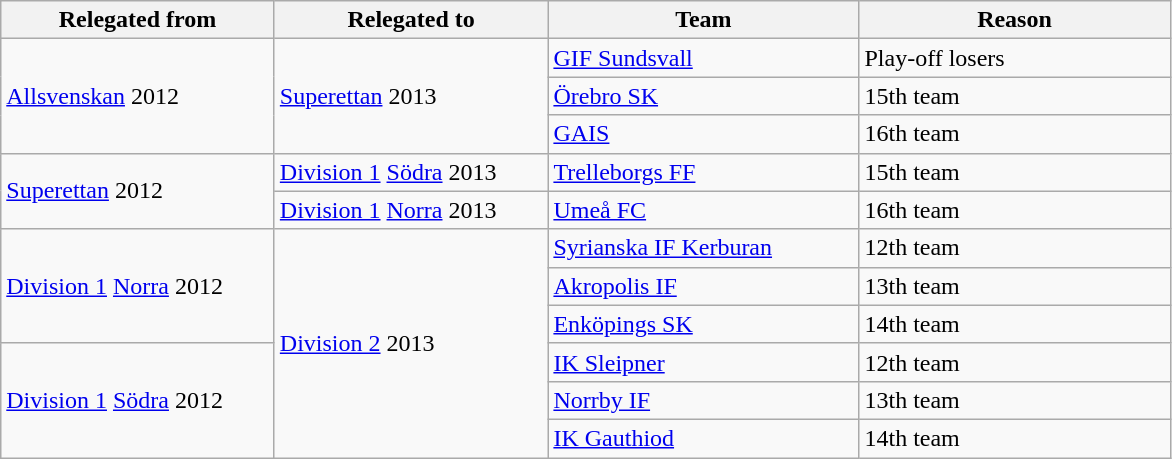<table class="wikitable">
<tr>
<th style="width: 175px;">Relegated from</th>
<th style="width: 175px;">Relegated to</th>
<th style="width: 200px;">Team</th>
<th style="width: 200px;">Reason</th>
</tr>
<tr>
<td rowspan="3"><a href='#'>Allsvenskan</a> 2012</td>
<td rowspan="3"><a href='#'>Superettan</a> 2013</td>
<td><a href='#'>GIF Sundsvall</a></td>
<td>Play-off losers</td>
</tr>
<tr>
<td><a href='#'>Örebro SK</a></td>
<td>15th team</td>
</tr>
<tr>
<td><a href='#'>GAIS</a></td>
<td>16th team</td>
</tr>
<tr>
<td rowspan="2"><a href='#'>Superettan</a> 2012</td>
<td><a href='#'>Division 1</a> <a href='#'>Södra</a> 2013</td>
<td><a href='#'>Trelleborgs FF</a></td>
<td>15th team</td>
</tr>
<tr>
<td><a href='#'>Division 1</a> <a href='#'>Norra</a> 2013</td>
<td><a href='#'>Umeå FC</a></td>
<td>16th team</td>
</tr>
<tr>
<td rowspan="3"><a href='#'>Division 1</a> <a href='#'>Norra</a> 2012</td>
<td rowspan="6"><a href='#'>Division 2</a> 2013</td>
<td><a href='#'>Syrianska IF Kerburan</a></td>
<td>12th team</td>
</tr>
<tr>
<td><a href='#'>Akropolis IF</a></td>
<td>13th team</td>
</tr>
<tr>
<td><a href='#'>Enköpings SK</a></td>
<td>14th team</td>
</tr>
<tr>
<td rowspan="3"><a href='#'>Division 1</a> <a href='#'>Södra</a> 2012</td>
<td><a href='#'>IK Sleipner</a></td>
<td>12th team</td>
</tr>
<tr>
<td><a href='#'>Norrby IF</a></td>
<td>13th team</td>
</tr>
<tr>
<td><a href='#'>IK Gauthiod</a></td>
<td>14th team</td>
</tr>
</table>
